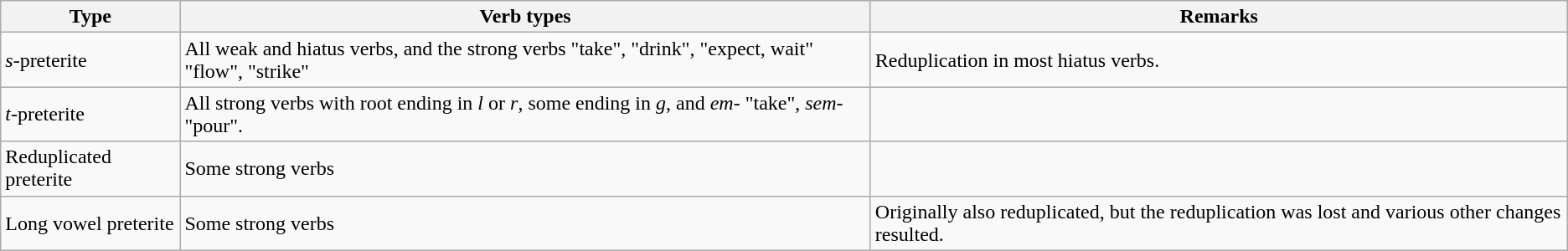<table class="wikitable">
<tr>
<th>Type</th>
<th>Verb types</th>
<th>Remarks</th>
</tr>
<tr>
<td><em>s</em>-preterite</td>
<td>All weak and hiatus verbs, and the strong verbs  "take",  "drink",  "expect, wait"  "flow",  "strike"</td>
<td>Reduplication in most hiatus verbs.</td>
</tr>
<tr>
<td><em>t</em>-preterite</td>
<td>All strong verbs with root ending in <em>l</em> or <em>r</em>, some ending in <em>g</em>, and <em>em-</em> "take", <em>sem-</em> "pour".</td>
<td></td>
</tr>
<tr>
<td>Reduplicated preterite</td>
<td>Some strong verbs</td>
<td></td>
</tr>
<tr>
<td>Long vowel preterite</td>
<td>Some strong verbs</td>
<td>Originally also reduplicated, but the reduplication was lost and various other changes resulted.</td>
</tr>
</table>
